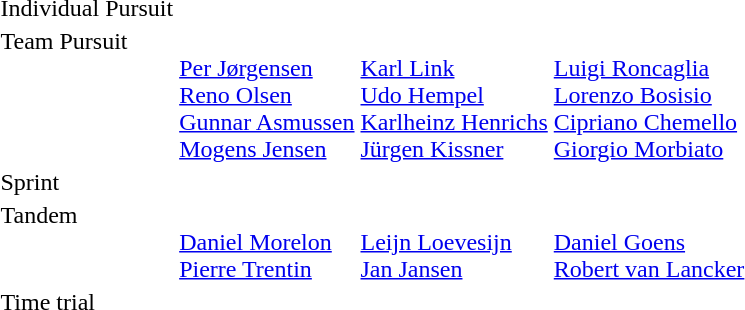<table>
<tr>
<td>Individual Pursuit <br></td>
<td></td>
<td></td>
<td></td>
</tr>
<tr valign="top">
<td>Team Pursuit <br></td>
<td><br><a href='#'>Per Jørgensen</a><br><a href='#'>Reno Olsen</a><br><a href='#'>Gunnar Asmussen</a><br><a href='#'>Mogens Jensen</a></td>
<td><br><a href='#'>Karl Link</a><br><a href='#'>Udo Hempel</a><br><a href='#'>Karlheinz Henrichs</a><br><a href='#'>Jürgen Kissner</a></td>
<td><br><a href='#'>Luigi Roncaglia</a><br><a href='#'>Lorenzo Bosisio</a><br><a href='#'>Cipriano Chemello</a><br><a href='#'>Giorgio Morbiato</a></td>
</tr>
<tr>
<td>Sprint<br></td>
<td></td>
<td></td>
<td></td>
</tr>
<tr valign="top">
<td>Tandem<br></td>
<td><br><a href='#'>Daniel Morelon</a><br><a href='#'>Pierre Trentin</a></td>
<td><br><a href='#'>Leijn Loevesijn</a><br><a href='#'>Jan Jansen</a></td>
<td><br><a href='#'>Daniel Goens</a><br><a href='#'>Robert van Lancker</a></td>
</tr>
<tr>
<td>Time trial<br></td>
<td></td>
<td></td>
<td></td>
</tr>
</table>
